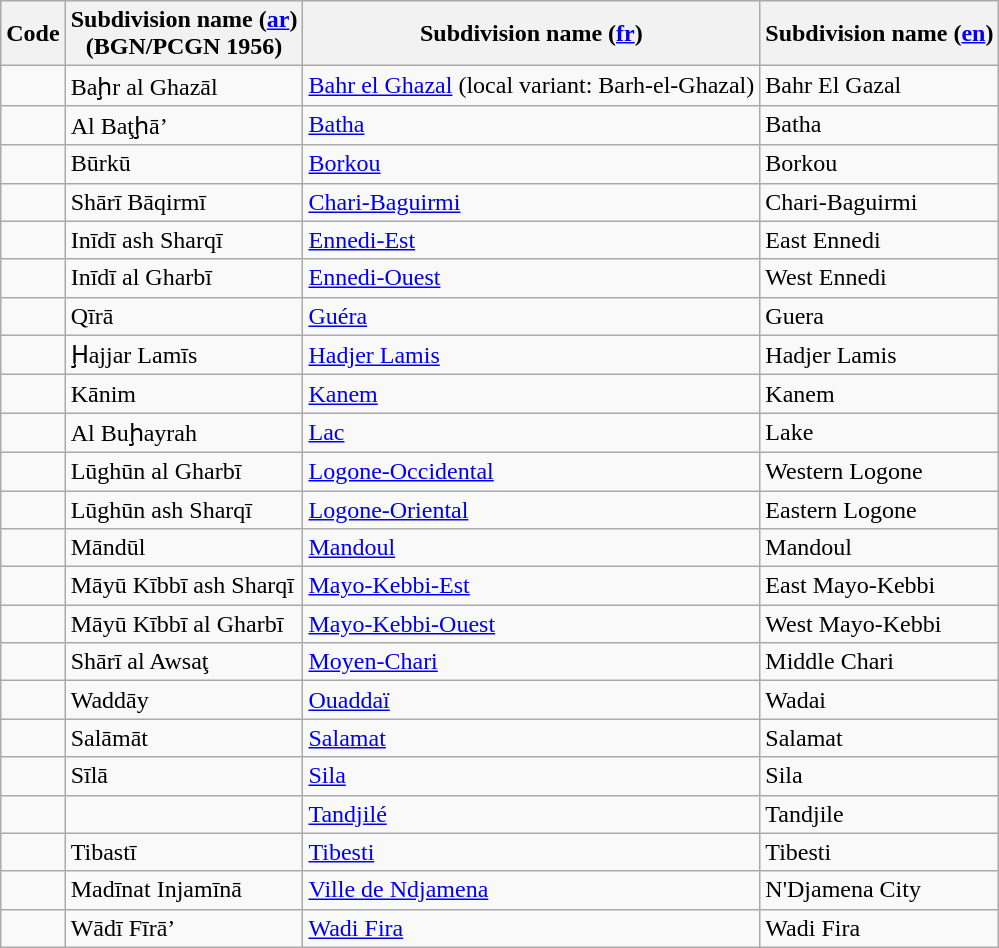<table class="wikitable sortable">
<tr>
<th>Code</th>
<th>Subdivision name (<a href='#'>ar</a>)<br>(BGN/PCGN 1956)</th>
<th>Subdivision name (<a href='#'>fr</a>)</th>
<th>Subdivision name (<a href='#'>en</a>)<br></th>
</tr>
<tr>
<td></td>
<td>Baḩr al Ghazāl</td>
<td><a href='#'>Bahr el Ghazal</a> (local variant: Barh-el-Ghazal)</td>
<td>Bahr El Gazal</td>
</tr>
<tr>
<td></td>
<td>Al Baţḩā’</td>
<td><a href='#'>Batha</a></td>
<td>Batha</td>
</tr>
<tr>
<td></td>
<td>Būrkū</td>
<td><a href='#'>Borkou</a></td>
<td>Borkou</td>
</tr>
<tr>
<td></td>
<td>Shārī Bāqirmī</td>
<td><a href='#'>Chari-Baguirmi</a></td>
<td>Chari-Baguirmi</td>
</tr>
<tr>
<td></td>
<td>Inīdī ash Sharqī</td>
<td><a href='#'>Ennedi-Est</a></td>
<td>East Ennedi</td>
</tr>
<tr>
<td></td>
<td>Inīdī al Gharbī</td>
<td><a href='#'>Ennedi-Ouest</a></td>
<td>West Ennedi</td>
</tr>
<tr>
<td></td>
<td>Qīrā</td>
<td><a href='#'>Guéra</a></td>
<td>Guera</td>
</tr>
<tr>
<td></td>
<td>Ḩajjar Lamīs</td>
<td><a href='#'>Hadjer Lamis</a></td>
<td>Hadjer Lamis</td>
</tr>
<tr>
<td></td>
<td>Kānim</td>
<td><a href='#'>Kanem</a></td>
<td>Kanem</td>
</tr>
<tr>
<td></td>
<td>Al Buḩayrah</td>
<td><a href='#'>Lac</a></td>
<td>Lake</td>
</tr>
<tr>
<td></td>
<td>Lūghūn al Gharbī</td>
<td><a href='#'>Logone-Occidental</a></td>
<td>Western Logone</td>
</tr>
<tr>
<td></td>
<td>Lūghūn ash Sharqī</td>
<td><a href='#'>Logone-Oriental</a></td>
<td>Eastern Logone</td>
</tr>
<tr>
<td></td>
<td>Māndūl</td>
<td><a href='#'>Mandoul</a></td>
<td>Mandoul</td>
</tr>
<tr>
<td></td>
<td>Māyū Kībbī ash Sharqī</td>
<td><a href='#'>Mayo-Kebbi-Est</a></td>
<td>East Mayo-Kebbi</td>
</tr>
<tr>
<td></td>
<td>Māyū Kībbī al Gharbī</td>
<td><a href='#'>Mayo-Kebbi-Ouest</a></td>
<td>West Mayo-Kebbi</td>
</tr>
<tr>
<td></td>
<td>Shārī al Awsaţ</td>
<td><a href='#'>Moyen-Chari</a></td>
<td>Middle Chari</td>
</tr>
<tr>
<td></td>
<td>Waddāy</td>
<td><a href='#'>Ouaddaï</a></td>
<td>Wadai</td>
</tr>
<tr>
<td></td>
<td>Salāmāt</td>
<td><a href='#'>Salamat</a></td>
<td>Salamat</td>
</tr>
<tr>
<td></td>
<td>Sīlā</td>
<td><a href='#'>Sila</a></td>
<td>Sila</td>
</tr>
<tr>
<td></td>
<td></td>
<td><a href='#'>Tandjilé</a></td>
<td>Tandjile</td>
</tr>
<tr>
<td></td>
<td>Tibastī</td>
<td><a href='#'>Tibesti</a></td>
<td>Tibesti</td>
</tr>
<tr>
<td></td>
<td>Madīnat Injamīnā</td>
<td><a href='#'>Ville de Ndjamena</a></td>
<td>N'Djamena City</td>
</tr>
<tr>
<td></td>
<td>Wādī Fīrā’</td>
<td><a href='#'>Wadi Fira</a></td>
<td>Wadi Fira</td>
</tr>
</table>
